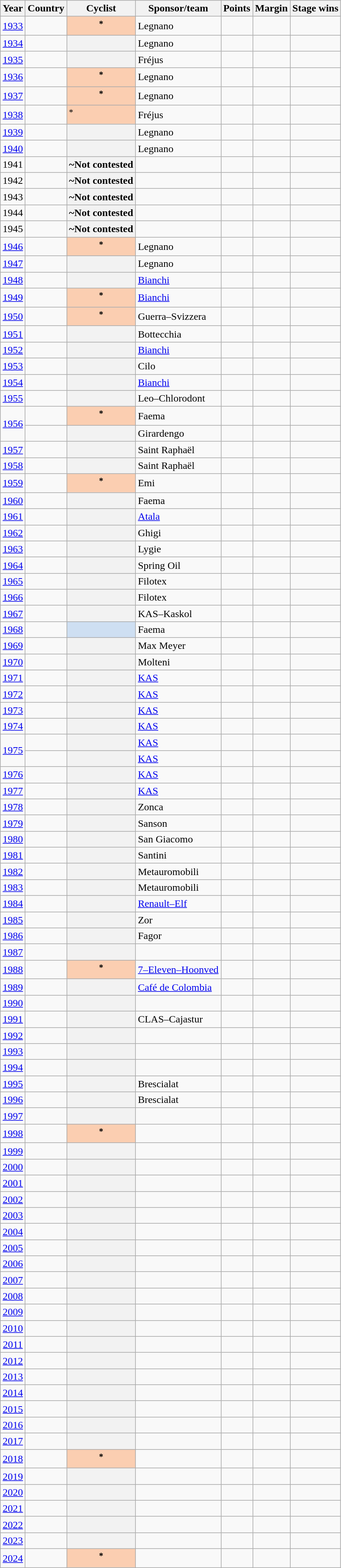<table class="wikitable plainrowheaders sortable">
<tr>
<th scope=col>Year</th>
<th scope=col>Country</th>
<th scope=col>Cyclist</th>
<th scope=col>Sponsor/team</th>
<th scope=col>Points</th>
<th scope=col>Margin</th>
<th scope=col>Stage wins</th>
</tr>
<tr>
<td align=center><a href='#'>1933</a></td>
<td></td>
<th scope=row style=background:#FBCEB1><sup>*</sup></th>
<td>Legnano</td>
<td align=center></td>
<td align=center></td>
<td align=center></td>
</tr>
<tr>
<td align=center><a href='#'>1934</a></td>
<td></td>
<th scope=row></th>
<td>Legnano</td>
<td align=center></td>
<td align=center></td>
<td align=center></td>
</tr>
<tr>
<td align=center><a href='#'>1935</a></td>
<td></td>
<th scope=row></th>
<td>Fréjus</td>
<td align=center></td>
<td align=center></td>
<td align=center></td>
</tr>
<tr>
<td align=center><a href='#'>1936</a></td>
<td></td>
<th scope=row style=background:#FBCEB1><sup>*</sup></th>
<td>Legnano</td>
<td align=center></td>
<td align=center></td>
<td align=center></td>
</tr>
<tr>
<td align=center><a href='#'>1937</a></td>
<td></td>
<th scope=row style=background:#FBCEB1><sup>*</sup></th>
<td>Legnano</td>
<td align=center></td>
<td align=center></td>
<td align=center></td>
</tr>
<tr>
<td align=center><a href='#'>1938</a></td>
<td></td>
<td scope=row style=background:#FBCEB1><sup>*</sup></td>
<td>Fréjus</td>
<td align=center></td>
<td align=center></td>
<td align=center></td>
</tr>
<tr>
<td align=center><a href='#'>1939</a></td>
<td></td>
<th scope=row></th>
<td>Legnano</td>
<td align=center></td>
<td align=center></td>
<td align=center></td>
</tr>
<tr>
<td align=center><a href='#'>1940</a></td>
<td></td>
<th scope=row></th>
<td>Legnano</td>
<td align=center></td>
<td align=center></td>
<td align=center></td>
</tr>
<tr>
<td align=center>1941</td>
<td align=center></td>
<th scope=row><span>~</span>Not contested</th>
<td align=center></td>
<td align=center></td>
<td align=center></td>
<td align=center></td>
</tr>
<tr>
<td align=center>1942</td>
<td align=center></td>
<th scope=row><span>~</span>Not contested</th>
<td align=center></td>
<td align=center></td>
<td align=center></td>
<td align=center></td>
</tr>
<tr>
<td align=center>1943</td>
<td align=center></td>
<th scope=row><span>~</span>Not contested</th>
<td align=center></td>
<td align=center></td>
<td align=center></td>
<td align=center></td>
</tr>
<tr>
<td align=center>1944</td>
<td align=center></td>
<th scope=row><span>~</span>Not contested</th>
<td align=center></td>
<td align=center></td>
<td align=center></td>
<td align=center></td>
</tr>
<tr>
<td align=center>1945</td>
<td align=center></td>
<th scope=row><span>~</span>Not contested</th>
<td align=center></td>
<td align=center></td>
<td align=center></td>
<td align=center></td>
</tr>
<tr>
<td align=center><a href='#'>1946</a></td>
<td></td>
<th scope=row style=background:#FBCEB1><sup>*</sup></th>
<td>Legnano</td>
<td align=center></td>
<td align=center></td>
<td align=center></td>
</tr>
<tr>
<td align=center><a href='#'>1947</a></td>
<td></td>
<th scope=row></th>
<td>Legnano</td>
<td align=center></td>
<td align=center></td>
<td align=center></td>
</tr>
<tr>
<td align=center><a href='#'>1948</a></td>
<td></td>
<th scope=row></th>
<td><a href='#'>Bianchi</a></td>
<td align=center></td>
<td align=center></td>
<td align=center></td>
</tr>
<tr>
<td align=center><a href='#'>1949</a></td>
<td></td>
<th scope=row style=background:#FBCEB1><sup>*</sup></th>
<td><a href='#'>Bianchi</a></td>
<td align=center></td>
<td align=center></td>
<td align=center></td>
</tr>
<tr>
<td align=center><a href='#'>1950</a></td>
<td></td>
<th scope=row style=background:#FBCEB1><sup>*</sup></th>
<td>Guerra–Svizzera</td>
<td align=center></td>
<td align=center></td>
<td align=center></td>
</tr>
<tr>
<td align=center><a href='#'>1951</a></td>
<td></td>
<th scope=row></th>
<td>Bottecchia</td>
<td align=center></td>
<td align=center></td>
<td align=center></td>
</tr>
<tr>
<td align=center><a href='#'>1952</a></td>
<td></td>
<th scope=row></th>
<td><a href='#'>Bianchi</a></td>
<td align=center></td>
<td align=center></td>
<td align=center></td>
</tr>
<tr>
<td align=center><a href='#'>1953</a></td>
<td></td>
<th scope=row></th>
<td>Cilo</td>
<td align=center></td>
<td align=center></td>
<td align=center></td>
</tr>
<tr>
<td align=center><a href='#'>1954</a></td>
<td></td>
<th scope=row></th>
<td><a href='#'>Bianchi</a></td>
<td align=center></td>
<td align=center></td>
<td align=center></td>
</tr>
<tr>
<td align=center><a href='#'>1955</a></td>
<td></td>
<th scope=row></th>
<td>Leo–Chlorodont</td>
<td align=center></td>
<td align=center></td>
<td align=center></td>
</tr>
<tr>
<td align=center rowspan="2"><a href='#'>1956</a></td>
<td></td>
<th scope=row style=background:#FBCEB1><sup>*</sup></th>
<td>Faema</td>
<td align=center></td>
<td align=center></td>
<td align=center></td>
</tr>
<tr>
<td></td>
<th scope=row></th>
<td>Girardengo</td>
<td align=center></td>
<td align=center></td>
<td align=center></td>
</tr>
<tr>
<td align=center><a href='#'>1957</a></td>
<td></td>
<th scope=row></th>
<td>Saint Raphaël</td>
<td align=center></td>
<td align=center></td>
<td align=center></td>
</tr>
<tr>
<td align=center><a href='#'>1958</a></td>
<td></td>
<th scope=row></th>
<td>Saint Raphaël</td>
<td align=center></td>
<td align=center></td>
<td align=center></td>
</tr>
<tr>
<td align=center><a href='#'>1959</a></td>
<td></td>
<th scope=row style=background:#FBCEB1><sup>*</sup></th>
<td>Emi</td>
<td align=center></td>
<td align=center></td>
<td align=center></td>
</tr>
<tr>
<td align=center><a href='#'>1960</a></td>
<td></td>
<th scope=row></th>
<td>Faema</td>
<td align=center></td>
<td align=center></td>
<td align=center></td>
</tr>
<tr>
<td align=center><a href='#'>1961</a></td>
<td></td>
<th scope=row></th>
<td><a href='#'>Atala</a></td>
<td align=center></td>
<td align=center></td>
<td align=center></td>
</tr>
<tr>
<td align=center><a href='#'>1962</a></td>
<td></td>
<th scope=row></th>
<td>Ghigi</td>
<td align=center></td>
<td align=center></td>
<td align=center></td>
</tr>
<tr>
<td align=center><a href='#'>1963</a></td>
<td></td>
<th scope=row></th>
<td>Lygie</td>
<td align=center></td>
<td align=center></td>
<td align=center></td>
</tr>
<tr>
<td align=center><a href='#'>1964</a></td>
<td></td>
<th scope=row></th>
<td>Spring Oil</td>
<td align=center></td>
<td align=center></td>
<td align=center></td>
</tr>
<tr>
<td align=center><a href='#'>1965</a></td>
<td></td>
<th scope=row></th>
<td>Filotex</td>
<td align=center></td>
<td align=center></td>
<td align=center></td>
</tr>
<tr>
<td align=center><a href='#'>1966</a></td>
<td></td>
<th scope=row></th>
<td>Filotex</td>
<td align=center></td>
<td align=center></td>
<td align=center></td>
</tr>
<tr>
<td align=center><a href='#'>1967</a></td>
<td></td>
<th scope=row></th>
<td>KAS–Kaskol</td>
<td align=center></td>
<td align=center></td>
<td align=center></td>
</tr>
<tr>
<td align=center><a href='#'>1968</a></td>
<td></td>
<th scope=row style=background:#cedff2><sup></sup></th>
<td>Faema</td>
<td align=center></td>
<td align=center></td>
<td align=center></td>
</tr>
<tr>
<td align=center><a href='#'>1969</a></td>
<td></td>
<th scope=row></th>
<td>Max Meyer</td>
<td align=center></td>
<td align=center></td>
<td align=center></td>
</tr>
<tr>
<td align=center><a href='#'>1970</a></td>
<td></td>
<th scope=row></th>
<td>Molteni</td>
<td align=center></td>
<td align=center></td>
<td align=center></td>
</tr>
<tr>
<td align=center><a href='#'>1971</a></td>
<td></td>
<th scope=row></th>
<td><a href='#'>KAS</a></td>
<td align=center></td>
<td align=center></td>
<td align=center></td>
</tr>
<tr>
<td align=center><a href='#'>1972</a></td>
<td></td>
<th scope=row></th>
<td><a href='#'>KAS</a></td>
<td align=center></td>
<td align=center></td>
<td align=center></td>
</tr>
<tr>
<td align=center><a href='#'>1973</a></td>
<td></td>
<th scope=row></th>
<td><a href='#'>KAS</a></td>
<td align=center></td>
<td align=center></td>
<td align=center></td>
</tr>
<tr>
<td align=center><a href='#'>1974</a></td>
<td></td>
<th scope=row></th>
<td><a href='#'>KAS</a></td>
<td align=center></td>
<td align=center></td>
<td align=center></td>
</tr>
<tr>
<td rowspan="2" align="center"><a href='#'>1975</a></td>
<td></td>
<th scope=row></th>
<td><a href='#'>KAS</a></td>
<td align=center></td>
<td align=center></td>
<td align=center></td>
</tr>
<tr>
<td></td>
<th scope=row></th>
<td><a href='#'>KAS</a></td>
<td align=center></td>
<td align=center></td>
<td align=center></td>
</tr>
<tr>
<td align=center><a href='#'>1976</a></td>
<td></td>
<th scope=row></th>
<td><a href='#'>KAS</a></td>
<td align=center></td>
<td align=center></td>
<td align=center></td>
</tr>
<tr>
<td align=center><a href='#'>1977</a></td>
<td></td>
<th scope=row></th>
<td><a href='#'>KAS</a></td>
<td align=center></td>
<td align=center></td>
<td align=center></td>
</tr>
<tr>
<td align=center><a href='#'>1978</a></td>
<td></td>
<th scope=row></th>
<td>Zonca</td>
<td align=center></td>
<td align=center></td>
<td align=center></td>
</tr>
<tr>
<td align=center><a href='#'>1979</a></td>
<td></td>
<th scope=row></th>
<td>Sanson</td>
<td align=center></td>
<td align=center></td>
<td align=center></td>
</tr>
<tr>
<td align=center><a href='#'>1980</a></td>
<td></td>
<th scope=row></th>
<td>San Giacomo</td>
<td align=center></td>
<td align=center></td>
<td align=center></td>
</tr>
<tr>
<td align=center><a href='#'>1981</a></td>
<td></td>
<th scope=row></th>
<td>Santini</td>
<td align=center></td>
<td align=center></td>
<td align=center></td>
</tr>
<tr>
<td align=center><a href='#'>1982</a></td>
<td></td>
<th scope=row></th>
<td>Metauromobili</td>
<td align=center></td>
<td align=center></td>
<td align=center></td>
</tr>
<tr>
<td align=center><a href='#'>1983</a></td>
<td></td>
<th scope=row></th>
<td>Metauromobili</td>
<td align=center></td>
<td align=center></td>
<td align=center></td>
</tr>
<tr>
<td align=center><a href='#'>1984</a></td>
<td></td>
<th scope=row></th>
<td><a href='#'>Renault–Elf</a></td>
<td align=center></td>
<td align=center></td>
<td align=center></td>
</tr>
<tr>
<td align=center><a href='#'>1985</a></td>
<td></td>
<th scope=row></th>
<td>Zor</td>
<td align=center></td>
<td align=center></td>
<td align=center></td>
</tr>
<tr>
<td align=center><a href='#'>1986</a></td>
<td></td>
<th scope=row></th>
<td>Fagor</td>
<td align=center></td>
<td align=center></td>
<td align=center></td>
</tr>
<tr>
<td align=center><a href='#'>1987</a></td>
<td></td>
<th scope=row></th>
<td></td>
<td align=center></td>
<td align=center></td>
<td align=center></td>
</tr>
<tr>
<td align=center><a href='#'>1988</a></td>
<td></td>
<th scope=row style=background:#FBCEB1><sup>*</sup></th>
<td><a href='#'>7–Eleven–Hoonved</a></td>
<td align=center></td>
<td align=center></td>
<td align=center></td>
</tr>
<tr>
<td align=center><a href='#'>1989</a></td>
<td></td>
<th scope=row></th>
<td><a href='#'>Café de Colombia</a></td>
<td align=center></td>
<td align=center></td>
<td align=center></td>
</tr>
<tr>
<td align=center><a href='#'>1990</a></td>
<td></td>
<th scope=row></th>
<td></td>
<td align=center></td>
<td align=center></td>
<td align=center></td>
</tr>
<tr>
<td align=center><a href='#'>1991</a></td>
<td></td>
<th scope=row></th>
<td>CLAS–Cajastur</td>
<td align=center></td>
<td align=center></td>
<td align=center></td>
</tr>
<tr>
<td align=center><a href='#'>1992</a></td>
<td></td>
<th scope=row></th>
<td></td>
<td align=center></td>
<td align=center></td>
<td align=center></td>
</tr>
<tr>
<td align=center><a href='#'>1993</a></td>
<td></td>
<th scope=row></th>
<td></td>
<td align=center></td>
<td align=center></td>
<td align=center></td>
</tr>
<tr>
<td align=center><a href='#'>1994</a></td>
<td></td>
<th scope=row></th>
<td></td>
<td align=center></td>
<td align=center></td>
<td align=center></td>
</tr>
<tr>
<td align=center><a href='#'>1995</a></td>
<td></td>
<th scope=row></th>
<td>Brescialat</td>
<td align=center></td>
<td align=center></td>
<td align=center></td>
</tr>
<tr>
<td align=center><a href='#'>1996</a></td>
<td></td>
<th scope=row></th>
<td>Brescialat</td>
<td align=center></td>
<td align=center></td>
<td align=center></td>
</tr>
<tr>
<td align=center><a href='#'>1997</a></td>
<td></td>
<th scope=row></th>
<td></td>
<td align=center></td>
<td align=center></td>
<td align=center></td>
</tr>
<tr>
<td align=center><a href='#'>1998</a></td>
<td></td>
<th scope=row style=background:#FBCEB1><sup>*</sup></th>
<td></td>
<td align=center></td>
<td align=center></td>
<td align=center></td>
</tr>
<tr>
<td align=center><a href='#'>1999</a></td>
<td></td>
<th scope=row></th>
<td></td>
<td align=center></td>
<td align=center></td>
<td align=center></td>
</tr>
<tr>
<td align=center><a href='#'>2000</a></td>
<td></td>
<th scope=row></th>
<td></td>
<td align=center></td>
<td align=center></td>
<td align=center></td>
</tr>
<tr>
<td align=center><a href='#'>2001</a></td>
<td></td>
<th scope=row></th>
<td></td>
<td align=center></td>
<td align=center></td>
<td align=center></td>
</tr>
<tr>
<td align=center><a href='#'>2002</a></td>
<td></td>
<th scope=row></th>
<td></td>
<td align=center></td>
<td align=center></td>
<td align=center></td>
</tr>
<tr>
<td align=center><a href='#'>2003</a></td>
<td></td>
<th scope=row></th>
<td></td>
<td align=center></td>
<td align=center></td>
<td align=center></td>
</tr>
<tr>
<td align=center><a href='#'>2004</a></td>
<td></td>
<th scope=row></th>
<td></td>
<td align=center></td>
<td align=center></td>
<td align=center></td>
</tr>
<tr>
<td align=center><a href='#'>2005</a></td>
<td></td>
<th scope=row></th>
<td></td>
<td align=center></td>
<td align=center></td>
<td align=center></td>
</tr>
<tr>
<td align=center><a href='#'>2006</a></td>
<td></td>
<th scope=row></th>
<td></td>
<td align=center></td>
<td align=center></td>
<td align=center></td>
</tr>
<tr>
<td align=center><a href='#'>2007</a></td>
<td></td>
<th scope=row></th>
<td></td>
<td align=center></td>
<td align=center></td>
<td align=center></td>
</tr>
<tr>
<td align=center><a href='#'>2008</a></td>
<td></td>
<th scope=row></th>
<td></td>
<td align=center></td>
<td align=center></td>
<td align=center></td>
</tr>
<tr>
<td align=center><a href='#'>2009</a></td>
<td></td>
<th scope=row></th>
<td></td>
<td align=center></td>
<td align=center></td>
<td align=center></td>
</tr>
<tr>
<td align=center><a href='#'>2010</a></td>
<td></td>
<th scope=row></th>
<td></td>
<td align=center></td>
<td align=center></td>
<td align=center></td>
</tr>
<tr>
<td align=center><a href='#'>2011</a></td>
<td></td>
<th scope=row></th>
<td></td>
<td align=center></td>
<td align=center></td>
<td align=center></td>
</tr>
<tr>
<td align=center><a href='#'>2012</a></td>
<td></td>
<th scope=row></th>
<td></td>
<td align=center></td>
<td align=center></td>
<td align=center></td>
</tr>
<tr>
<td align=center><a href='#'>2013</a></td>
<td></td>
<th scope=row></th>
<td></td>
<td align=center></td>
<td align=center></td>
<td align=center></td>
</tr>
<tr>
<td align=center><a href='#'>2014</a></td>
<td></td>
<th scope=row></th>
<td></td>
<td align=center></td>
<td align=center></td>
<td align=center></td>
</tr>
<tr>
<td align=center><a href='#'>2015</a></td>
<td></td>
<th scope=row></th>
<td></td>
<td align=center></td>
<td align=center></td>
<td align=center></td>
</tr>
<tr>
<td align=center><a href='#'>2016</a></td>
<td></td>
<th scope=row></th>
<td></td>
<td align=center></td>
<td align=center></td>
<td align=center></td>
</tr>
<tr>
<td align=center><a href='#'>2017</a></td>
<td></td>
<th scope=row></th>
<td></td>
<td align=center></td>
<td align=center></td>
<td align=center></td>
</tr>
<tr>
<td align=center><a href='#'>2018</a></td>
<td></td>
<th scope=row style=background:#FBCEB1><sup>*</sup></th>
<td></td>
<td align=center></td>
<td align=center></td>
<td align=center></td>
</tr>
<tr>
<td align=center><a href='#'>2019</a></td>
<td></td>
<th scope=row></th>
<td></td>
<td align=center></td>
<td align=center></td>
<td align=center></td>
</tr>
<tr>
<td align=center><a href='#'>2020</a></td>
<td></td>
<th scope=row></th>
<td></td>
<td align=center></td>
<td align=center></td>
<td align=center></td>
</tr>
<tr>
<td align=center><a href='#'>2021</a></td>
<td></td>
<th scope=row></th>
<td></td>
<td align=center></td>
<td align=center></td>
<td align=center></td>
</tr>
<tr>
<td align=center><a href='#'>2022</a></td>
<td></td>
<th scope=row></th>
<td></td>
<td align=center></td>
<td align=center></td>
<td align=center></td>
</tr>
<tr>
<td align=center><a href='#'>2023</a></td>
<td></td>
<th scope=row></th>
<td></td>
<td align=center></td>
<td align=center></td>
<td align=center></td>
</tr>
<tr>
<td align=center><a href='#'>2024</a></td>
<td></td>
<th scope=row style=background:#FBCEB1><sup>*</sup></th>
<td></td>
<td align=center></td>
<td align=center></td>
<td align=center></td>
</tr>
</table>
